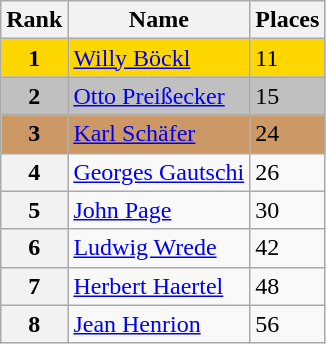<table class="wikitable">
<tr>
<th>Rank</th>
<th>Name</th>
<th>Places</th>
</tr>
<tr bgcolor=gold>
<td align=center><strong>1</strong></td>
<td> <a href='#'>Willy Böckl</a></td>
<td>11</td>
</tr>
<tr bgcolor=silver>
<td align=center><strong>2</strong></td>
<td> <a href='#'>Otto Preißecker</a></td>
<td>15</td>
</tr>
<tr bgcolor=cc9966>
<td align=center><strong>3</strong></td>
<td> <a href='#'>Karl Schäfer</a></td>
<td>24</td>
</tr>
<tr>
<th>4</th>
<td> <a href='#'>Georges Gautschi</a></td>
<td>26</td>
</tr>
<tr>
<th>5</th>
<td> <a href='#'>John Page</a></td>
<td>30</td>
</tr>
<tr>
<th>6</th>
<td> <a href='#'>Ludwig Wrede</a></td>
<td>42</td>
</tr>
<tr>
<th>7</th>
<td> <a href='#'>Herbert Haertel</a></td>
<td>48</td>
</tr>
<tr>
<th>8</th>
<td> <a href='#'>Jean Henrion</a></td>
<td>56</td>
</tr>
</table>
